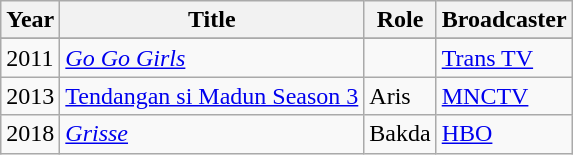<table class="wikitable sortable">
<tr>
<th>Year</th>
<th>Title</th>
<th>Role</th>
<th>Broadcaster</th>
</tr>
<tr>
</tr>
<tr>
<td>2011</td>
<td><em><a href='#'>Go Go Girls</a></em></td>
<td></td>
<td><a href='#'>Trans TV</a></td>
</tr>
<tr>
<td>2013</td>
<td><a href='#'>Tendangan si Madun Season 3</a></td>
<td>Aris</td>
<td><a href='#'>MNCTV</a></td>
</tr>
<tr>
<td>2018</td>
<td><em><a href='#'>Grisse</a></em></td>
<td>Bakda</td>
<td><a href='#'>HBO</a></td>
</tr>
</table>
